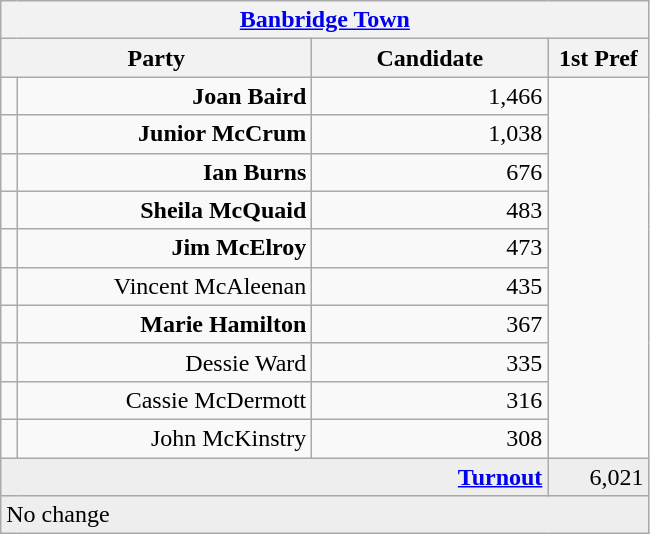<table class="wikitable">
<tr>
<th colspan="4" align="center"><a href='#'>Banbridge Town</a></th>
</tr>
<tr>
<th colspan="2" align="center" width=200>Party</th>
<th width=150>Candidate</th>
<th width=60>1st Pref</th>
</tr>
<tr>
<td></td>
<td align="right"><strong>Joan Baird</strong></td>
<td align="right">1,466</td>
</tr>
<tr>
<td></td>
<td align="right"><strong>Junior McCrum</strong></td>
<td align="right">1,038</td>
</tr>
<tr>
<td></td>
<td align="right"><strong>Ian Burns</strong></td>
<td align="right">676</td>
</tr>
<tr>
<td></td>
<td align="right"><strong>Sheila McQuaid</strong></td>
<td align="right">483</td>
</tr>
<tr>
<td></td>
<td align="right"><strong>Jim McElroy</strong></td>
<td align="right">473</td>
</tr>
<tr>
<td></td>
<td align="right">Vincent McAleenan</td>
<td align="right">435</td>
</tr>
<tr>
<td></td>
<td align="right"><strong>Marie Hamilton</strong></td>
<td align="right">367</td>
</tr>
<tr>
<td></td>
<td align="right">Dessie Ward</td>
<td align="right">335</td>
</tr>
<tr>
<td></td>
<td align="right">Cassie McDermott</td>
<td align="right">316</td>
</tr>
<tr>
<td></td>
<td align="right">John McKinstry</td>
<td align="right">308</td>
</tr>
<tr bgcolor="EEEEEE">
<td colspan=3 align="right"><strong><a href='#'>Turnout</a></strong></td>
<td align="right">6,021</td>
</tr>
<tr>
<td colspan=4 bgcolor="EEEEEE">No change</td>
</tr>
</table>
